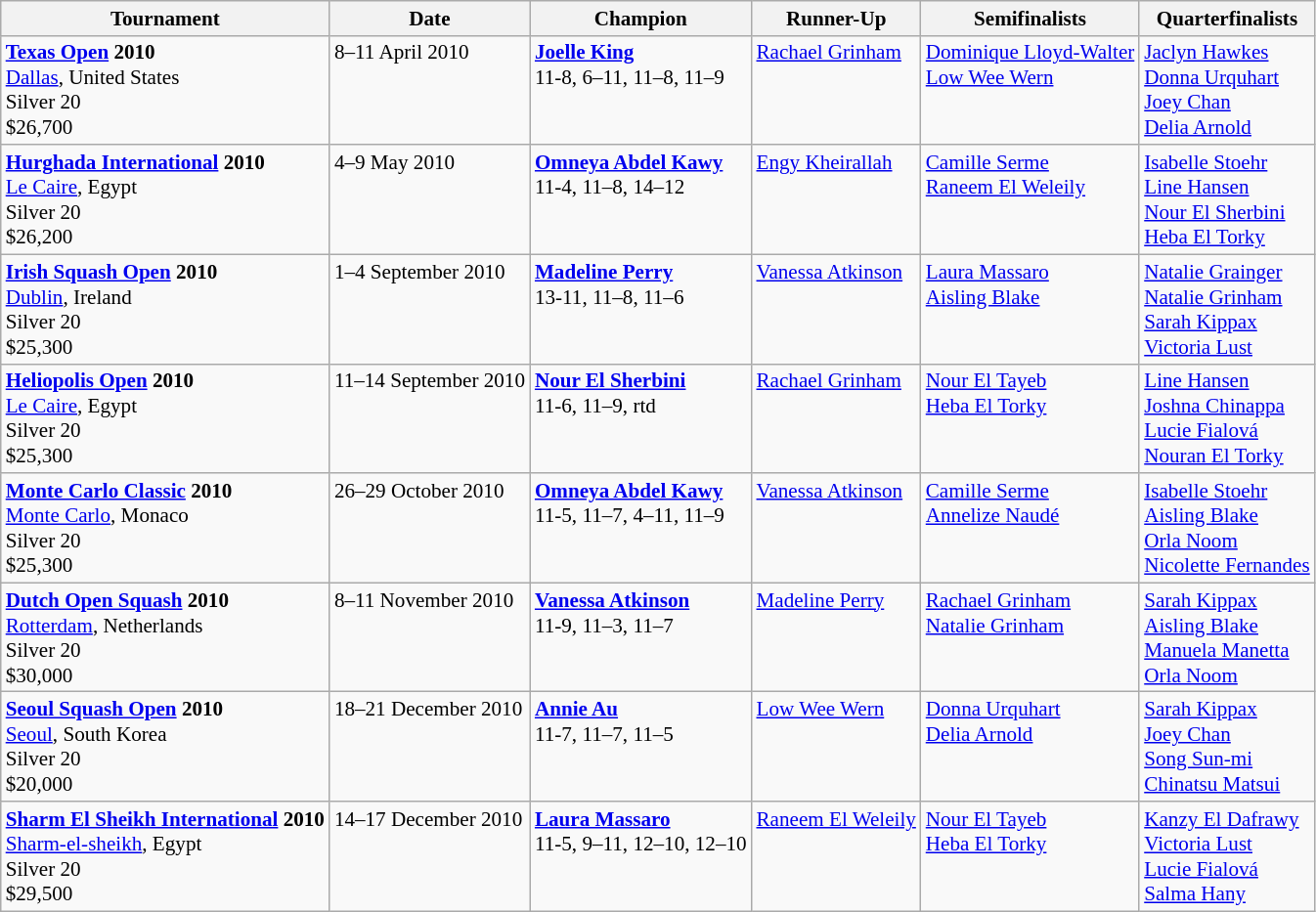<table class="wikitable" style="font-size:88%">
<tr>
<th>Tournament</th>
<th>Date</th>
<th>Champion</th>
<th>Runner-Up</th>
<th>Semifinalists</th>
<th>Quarterfinalists</th>
</tr>
<tr valign=top>
<td><strong><a href='#'>Texas Open</a> 2010</strong><br> <a href='#'>Dallas</a>, United States<br>Silver 20<br>$26,700</td>
<td>8–11 April 2010</td>
<td> <strong><a href='#'>Joelle King</a></strong><br>11-8, 6–11, 11–8, 11–9</td>
<td> <a href='#'>Rachael Grinham</a></td>
<td> <a href='#'>Dominique Lloyd-Walter</a><br> <a href='#'>Low Wee Wern</a></td>
<td> <a href='#'>Jaclyn Hawkes</a><br> <a href='#'>Donna Urquhart</a><br> <a href='#'>Joey Chan</a><br> <a href='#'>Delia Arnold</a></td>
</tr>
<tr valign=top>
<td><strong><a href='#'>Hurghada International</a> 2010</strong><br> <a href='#'>Le Caire</a>, Egypt<br>Silver 20<br>$26,200</td>
<td>4–9 May 2010</td>
<td> <strong><a href='#'>Omneya Abdel Kawy</a></strong><br>11-4, 11–8, 14–12</td>
<td> <a href='#'>Engy Kheirallah</a></td>
<td> <a href='#'>Camille Serme</a><br> <a href='#'>Raneem El Weleily</a></td>
<td> <a href='#'>Isabelle Stoehr</a><br> <a href='#'>Line Hansen</a><br> <a href='#'>Nour El Sherbini</a><br> <a href='#'>Heba El Torky</a></td>
</tr>
<tr valign=top>
<td><strong><a href='#'>Irish Squash Open</a> 2010</strong><br> <a href='#'>Dublin</a>, Ireland<br>Silver 20<br>$25,300</td>
<td>1–4 September 2010</td>
<td> <strong><a href='#'>Madeline Perry</a></strong><br>13-11, 11–8, 11–6</td>
<td> <a href='#'>Vanessa Atkinson</a></td>
<td> <a href='#'>Laura Massaro</a><br> <a href='#'>Aisling Blake</a></td>
<td> <a href='#'>Natalie Grainger</a><br> <a href='#'>Natalie Grinham</a><br> <a href='#'>Sarah Kippax</a><br> <a href='#'>Victoria Lust</a></td>
</tr>
<tr valign=top>
<td><strong><a href='#'>Heliopolis Open</a> 2010</strong><br> <a href='#'>Le Caire</a>, Egypt<br>Silver 20<br>$25,300</td>
<td>11–14 September 2010</td>
<td> <strong><a href='#'>Nour El Sherbini</a></strong><br>11-6, 11–9, rtd</td>
<td> <a href='#'>Rachael Grinham</a></td>
<td> <a href='#'>Nour El Tayeb</a><br> <a href='#'>Heba El Torky</a></td>
<td> <a href='#'>Line Hansen</a><br> <a href='#'>Joshna Chinappa</a><br> <a href='#'>Lucie Fialová</a><br> <a href='#'>Nouran El Torky</a></td>
</tr>
<tr valign=top>
<td><strong><a href='#'>Monte Carlo Classic</a> 2010</strong><br> <a href='#'>Monte Carlo</a>, Monaco<br>Silver 20<br>$25,300</td>
<td>26–29 October 2010</td>
<td> <strong><a href='#'>Omneya Abdel Kawy</a></strong><br>11-5, 11–7, 4–11, 11–9</td>
<td> <a href='#'>Vanessa Atkinson</a></td>
<td> <a href='#'>Camille Serme</a><br> <a href='#'>Annelize Naudé</a></td>
<td> <a href='#'>Isabelle Stoehr</a><br> <a href='#'>Aisling Blake</a><br> <a href='#'>Orla Noom</a><br> <a href='#'>Nicolette Fernandes</a></td>
</tr>
<tr valign=top>
<td><strong><a href='#'>Dutch Open Squash</a> 2010</strong><br> <a href='#'>Rotterdam</a>, Netherlands<br>Silver 20<br>$30,000</td>
<td>8–11 November 2010</td>
<td> <strong><a href='#'>Vanessa Atkinson</a></strong><br>11-9, 11–3, 11–7</td>
<td> <a href='#'>Madeline Perry</a></td>
<td> <a href='#'>Rachael Grinham</a><br> <a href='#'>Natalie Grinham</a></td>
<td> <a href='#'>Sarah Kippax</a><br> <a href='#'>Aisling Blake</a><br> <a href='#'>Manuela Manetta</a><br> <a href='#'>Orla Noom</a></td>
</tr>
<tr valign=top>
<td><strong><a href='#'>Seoul Squash Open</a> 2010</strong><br> <a href='#'>Seoul</a>, South Korea<br>Silver 20<br>$20,000</td>
<td>18–21 December 2010</td>
<td> <strong><a href='#'>Annie Au</a></strong><br>11-7, 11–7, 11–5</td>
<td> <a href='#'>Low Wee Wern</a></td>
<td> <a href='#'>Donna Urquhart</a><br> <a href='#'>Delia Arnold</a></td>
<td> <a href='#'>Sarah Kippax</a><br> <a href='#'>Joey Chan</a><br> <a href='#'>Song Sun-mi</a><br> <a href='#'>Chinatsu Matsui</a></td>
</tr>
<tr valign=top>
<td><strong><a href='#'>Sharm El Sheikh International</a> 2010</strong><br> <a href='#'>Sharm-el-sheikh</a>, Egypt<br>Silver 20<br>$29,500</td>
<td>14–17 December 2010</td>
<td> <strong><a href='#'>Laura Massaro</a></strong><br>11-5, 9–11, 12–10, 12–10</td>
<td> <a href='#'>Raneem El Weleily</a></td>
<td> <a href='#'>Nour El Tayeb</a><br> <a href='#'>Heba El Torky</a></td>
<td> <a href='#'>Kanzy El Dafrawy</a><br> <a href='#'>Victoria Lust</a><br> <a href='#'>Lucie Fialová</a><br> <a href='#'>Salma Hany</a></td>
</tr>
</table>
